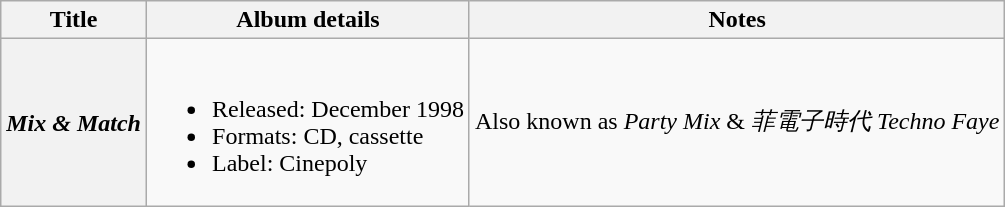<table class="wikitable plainrowheaders">
<tr>
<th>Title</th>
<th>Album details</th>
<th>Notes</th>
</tr>
<tr>
<th scope="row"><em>Mix & Match</em></th>
<td><br><ul><li>Released: December 1998</li><li>Formats: CD, cassette</li><li>Label: Cinepoly</li></ul></td>
<td>Also known as <em>Party Mix</em> & <em>菲電子時代 Techno Faye</em></td>
</tr>
</table>
